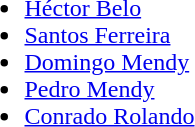<table>
<tr>
<td><br><ul><li><a href='#'>Héctor Belo</a></li><li><a href='#'>Santos Ferreira</a></li><li><a href='#'>Domingo Mendy</a></li><li><a href='#'>Pedro Mendy</a></li><li><a href='#'>Conrado Rolando</a></li></ul></td>
</tr>
</table>
